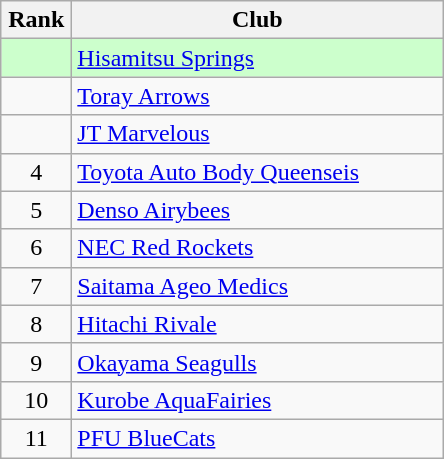<table class="wikitable" style="text-align: center;">
<tr>
<th width=40>Rank</th>
<th width=240>Club</th>
</tr>
<tr align=center bgcolor=#ccffcc>
<td></td>
<td style="text-align:left;"><a href='#'>Hisamitsu Springs</a></td>
</tr>
<tr align=center>
<td></td>
<td style="text-align:left;"><a href='#'>Toray Arrows</a></td>
</tr>
<tr align=center>
<td></td>
<td style="text-align:left;"><a href='#'>JT Marvelous</a></td>
</tr>
<tr align=center>
<td>4</td>
<td style="text-align:left;"><a href='#'>Toyota Auto Body Queenseis</a></td>
</tr>
<tr align=center>
<td>5</td>
<td style="text-align:left;"><a href='#'>Denso Airybees</a></td>
</tr>
<tr align=center>
<td>6</td>
<td style="text-align:left;"><a href='#'>NEC Red Rockets</a></td>
</tr>
<tr align=center>
<td>7</td>
<td style="text-align:left;"><a href='#'>Saitama Ageo Medics</a></td>
</tr>
<tr align=center>
<td>8</td>
<td style="text-align:left;"><a href='#'>Hitachi Rivale</a></td>
</tr>
<tr align=center>
<td>9</td>
<td style="text-align:left;"><a href='#'>Okayama Seagulls</a></td>
</tr>
<tr align=center>
<td>10</td>
<td style="text-align:left;"><a href='#'>Kurobe AquaFairies</a></td>
</tr>
<tr align=center>
<td>11</td>
<td style="text-align:left;"><a href='#'>PFU BlueCats</a></td>
</tr>
</table>
